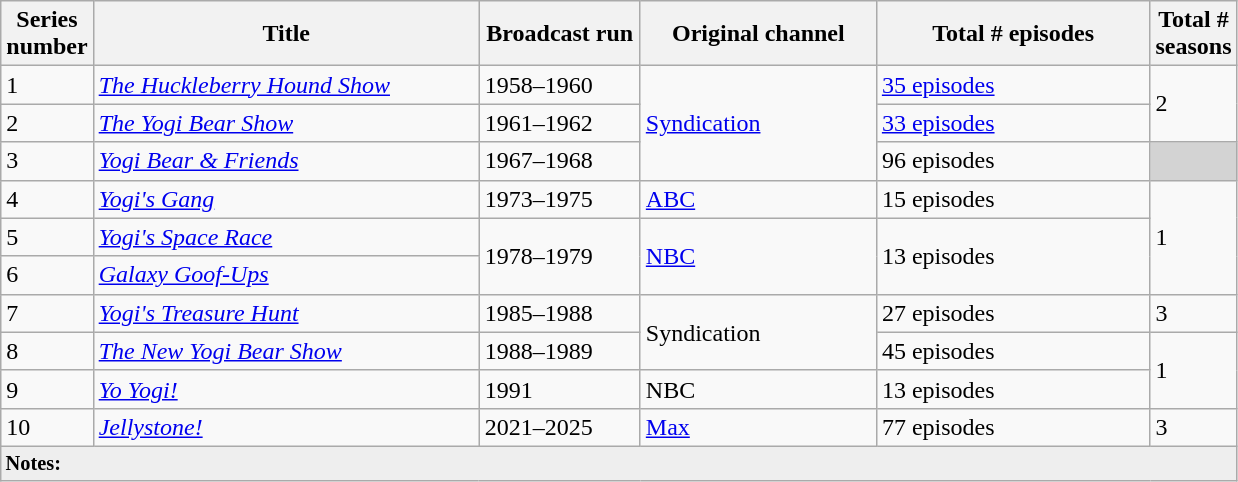<table class="wikitable">
<tr>
<th style="width:30px;">Series number</th>
<th style="width:250px;">Title</th>
<th style="width:100px;">Broadcast run</th>
<th style="width:150px;">Original channel</th>
<th style="width:175px;">Total # episodes</th>
<th style="width:30px;">Total # seasons</th>
</tr>
<tr>
<td>1</td>
<td><em><a href='#'>The Huckleberry Hound Show</a></em></td>
<td>1958–1960</td>
<td rowspan="3"><a href='#'>Syndication</a></td>
<td><a href='#'>35 episodes</a></td>
<td rowspan="2">2</td>
</tr>
<tr>
<td>2</td>
<td><em><a href='#'>The Yogi Bear Show</a></em></td>
<td>1961–1962</td>
<td><a href='#'>33 episodes</a></td>
</tr>
<tr>
<td>3</td>
<td><em><a href='#'>Yogi Bear & Friends</a></em></td>
<td>1967–1968</td>
<td>96 episodes</td>
<td style="background:#d3d3d3;"></td>
</tr>
<tr>
<td>4</td>
<td><em><a href='#'>Yogi's Gang</a></em></td>
<td>1973–1975</td>
<td><a href='#'>ABC</a></td>
<td>15 episodes</td>
<td rowspan="3">1</td>
</tr>
<tr>
<td>5</td>
<td><em><a href='#'>Yogi's Space Race</a></em></td>
<td rowspan="2">1978–1979</td>
<td rowspan="2"><a href='#'>NBC</a></td>
<td rowspan="2">13 episodes</td>
</tr>
<tr>
<td>6</td>
<td><em><a href='#'>Galaxy Goof-Ups</a></em></td>
</tr>
<tr>
<td>7</td>
<td><em><a href='#'>Yogi's Treasure Hunt</a></em></td>
<td>1985–1988</td>
<td rowspan="2">Syndication</td>
<td>27 episodes</td>
<td>3</td>
</tr>
<tr>
<td>8</td>
<td><em><a href='#'>The New Yogi Bear Show</a></em></td>
<td>1988–1989</td>
<td>45 episodes</td>
<td rowspan="2">1</td>
</tr>
<tr>
<td>9</td>
<td><em><a href='#'>Yo Yogi!</a></em></td>
<td>1991</td>
<td>NBC</td>
<td>13 episodes</td>
</tr>
<tr>
<td>10</td>
<td><em><a href='#'>Jellystone!</a></em></td>
<td>2021–2025</td>
<td><a href='#'>Max</a></td>
<td>77 episodes</td>
<td>3</td>
</tr>
<tr>
<td colspan="7" style="font-size:85%; background:#eee;"><strong>Notes:</strong><br></td>
</tr>
</table>
